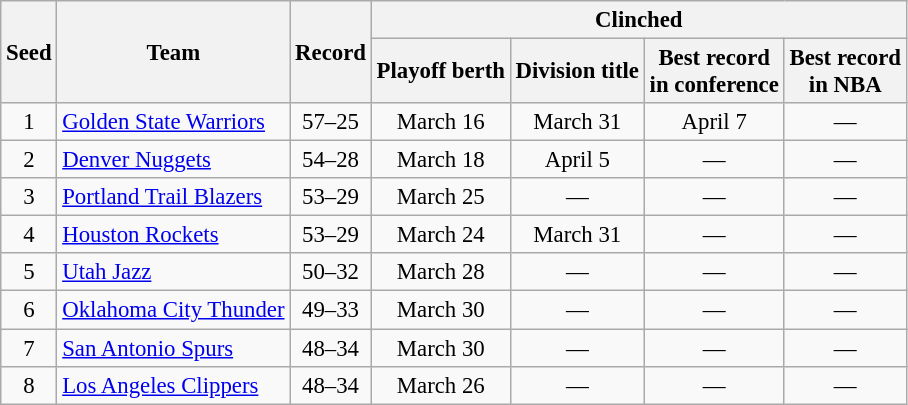<table class="wikitable"  style="font-size:95%; text-align:center">
<tr>
<th rowspan=2>Seed</th>
<th rowspan=2>Team</th>
<th rowspan=2>Record</th>
<th colspan=4>Clinched</th>
</tr>
<tr>
<th>Playoff berth</th>
<th>Division title</th>
<th>Best record<br>in conference</th>
<th>Best record<br>in NBA</th>
</tr>
<tr>
<td>1</td>
<td align=left><a href='#'>Golden State Warriors</a></td>
<td>57–25</td>
<td>March 16</td>
<td>March 31</td>
<td>April 7</td>
<td>—</td>
</tr>
<tr>
<td>2</td>
<td align=left><a href='#'>Denver Nuggets</a></td>
<td>54–28</td>
<td>March 18</td>
<td>April 5</td>
<td>—</td>
<td>—</td>
</tr>
<tr>
<td>3</td>
<td align=left><a href='#'>Portland Trail Blazers</a></td>
<td>53–29</td>
<td>March 25</td>
<td>—</td>
<td>—</td>
<td>—</td>
</tr>
<tr>
<td>4</td>
<td align=left><a href='#'>Houston Rockets</a></td>
<td>53–29</td>
<td>March 24</td>
<td>March 31</td>
<td>—</td>
<td>—</td>
</tr>
<tr>
<td>5</td>
<td align=left><a href='#'>Utah Jazz</a></td>
<td>50–32</td>
<td>March 28</td>
<td>—</td>
<td>—</td>
<td>—</td>
</tr>
<tr>
<td>6</td>
<td align=left><a href='#'>Oklahoma City Thunder</a></td>
<td>49–33</td>
<td>March 30</td>
<td>—</td>
<td>—</td>
<td>—</td>
</tr>
<tr>
<td>7</td>
<td align=left><a href='#'>San Antonio Spurs</a></td>
<td>48–34</td>
<td>March 30</td>
<td>—</td>
<td>—</td>
<td>—</td>
</tr>
<tr>
<td>8</td>
<td align=left><a href='#'>Los Angeles Clippers</a></td>
<td>48–34</td>
<td>March 26</td>
<td>—</td>
<td>—</td>
<td>—</td>
</tr>
</table>
